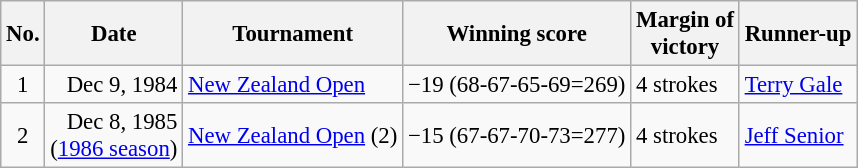<table class="wikitable" style="font-size:95%;">
<tr>
<th>No.</th>
<th>Date</th>
<th>Tournament</th>
<th>Winning score</th>
<th>Margin of<br>victory</th>
<th>Runner-up</th>
</tr>
<tr>
<td align=center>1</td>
<td align=right>Dec 9, 1984</td>
<td><a href='#'>New Zealand Open</a></td>
<td>−19 (68-67-65-69=269)</td>
<td>4 strokes</td>
<td> <a href='#'>Terry Gale</a></td>
</tr>
<tr>
<td align=center>2</td>
<td align=right>Dec 8, 1985<br>(<a href='#'>1986 season</a>)</td>
<td><a href='#'>New Zealand Open</a> (2)</td>
<td>−15 (67-67-70-73=277)</td>
<td>4 strokes</td>
<td> <a href='#'>Jeff Senior</a></td>
</tr>
</table>
